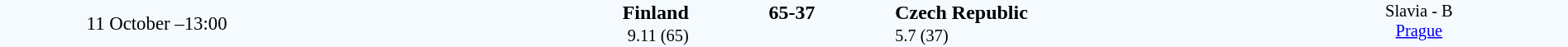<table style="width: 100%; background:#F5FAFF;" cellspacing="0">
<tr>
<td style=font-size:95% align=center rowspan=3 width=20%>11 October –13:00</td>
</tr>
<tr>
<td width=24% align=right><strong>Finland</strong> </td>
<td align=center width=13%><strong>65-37</strong></td>
<td width=24%> <strong>Czech Republic</strong></td>
<td style=font-size:85% rowspan=3 valign=top align=center>Slavia - B <br><a href='#'>Prague</a></td>
</tr>
<tr style=font-size:85%>
<td align=right>9.11 (65)</td>
<td align=center></td>
<td>5.7 (37)</td>
</tr>
</table>
